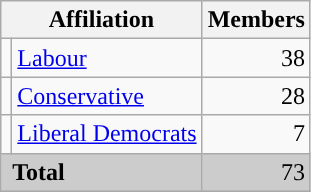<table class="wikitable">
<tr>
<th colspan="2">Affiliation</th>
<th>Members</th>
</tr>
<tr>
<td style="color:inherit;background:"></td>
<td><a href='#'>Labour</a></td>
<td align="right">38</td>
</tr>
<tr>
<td style="color:inherit;background:"></td>
<td><a href='#'>Conservative</a></td>
<td align="right">28</td>
</tr>
<tr>
<td style="color:inherit;background:"></td>
<td><a href='#'>Liberal Democrats</a></td>
<td align="right">7</td>
</tr>
<tr bgcolor="CCCCCC">
<td colspan="2" rowspan="1"> <strong>Total</strong></td>
<td align="right">73</td>
</tr>
<tr>
</tr>
</table>
